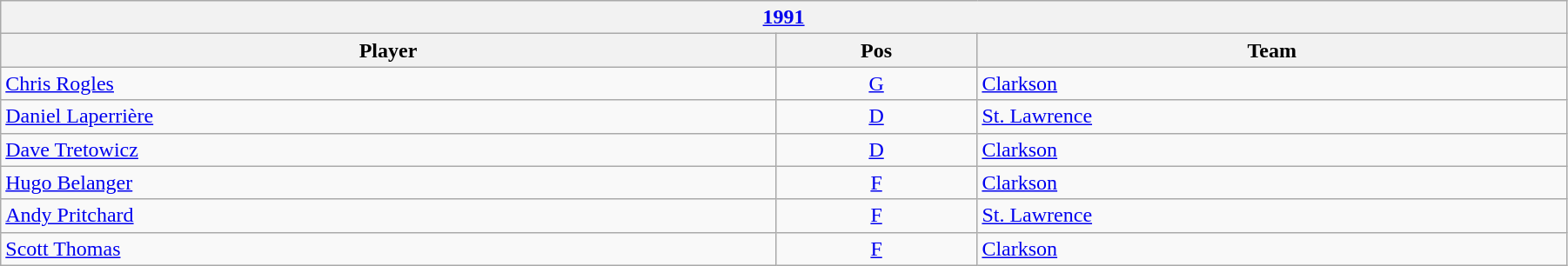<table class="wikitable" width=95%>
<tr>
<th colspan=3><a href='#'>1991</a></th>
</tr>
<tr>
<th>Player</th>
<th>Pos</th>
<th>Team</th>
</tr>
<tr>
<td><a href='#'>Chris Rogles</a></td>
<td align=center><a href='#'>G</a></td>
<td><a href='#'>Clarkson</a></td>
</tr>
<tr>
<td><a href='#'>Daniel Laperrière</a></td>
<td align=center><a href='#'>D</a></td>
<td><a href='#'>St. Lawrence</a></td>
</tr>
<tr>
<td><a href='#'>Dave Tretowicz</a></td>
<td align=center><a href='#'>D</a></td>
<td><a href='#'>Clarkson</a></td>
</tr>
<tr>
<td><a href='#'>Hugo Belanger</a></td>
<td align=center><a href='#'>F</a></td>
<td><a href='#'>Clarkson</a></td>
</tr>
<tr>
<td><a href='#'>Andy Pritchard</a></td>
<td align=center><a href='#'>F</a></td>
<td><a href='#'>St. Lawrence</a></td>
</tr>
<tr>
<td><a href='#'>Scott Thomas</a></td>
<td align=center><a href='#'>F</a></td>
<td><a href='#'>Clarkson</a></td>
</tr>
</table>
